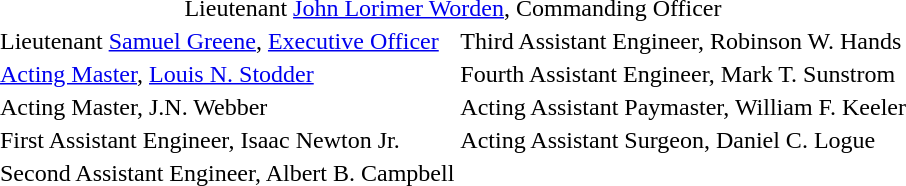<table style="margin-left: auto; margin-right: auto; border: none;">
<tr>
<td colspan="2" style="text-align:center;">Lieutenant <a href='#'>John Lorimer Worden</a>, Commanding Officer</td>
</tr>
<tr>
<td>Lieutenant <a href='#'>Samuel Greene</a>, <a href='#'>Executive Officer</a></td>
<td>Third Assistant Engineer, Robinson W. Hands</td>
</tr>
<tr>
<td><a href='#'>Acting Master</a>, <a href='#'>Louis N. Stodder</a></td>
<td>Fourth Assistant Engineer, Mark T. Sunstrom</td>
</tr>
<tr>
<td>Acting Master, J.N. Webber</td>
<td>Acting Assistant Paymaster, William F. Keeler</td>
</tr>
<tr>
<td>First Assistant Engineer, Isaac Newton Jr.</td>
<td>Acting Assistant Surgeon, Daniel C. Logue</td>
</tr>
<tr>
<td>Second Assistant Engineer, Albert B. Campbell</td>
<td></td>
</tr>
<tr>
</tr>
</table>
